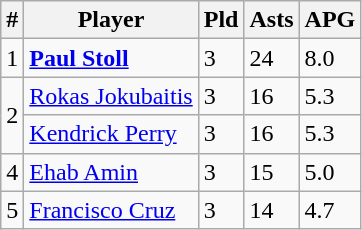<table class=wikitable width=auto>
<tr>
<th>#</th>
<th>Player</th>
<th>Pld</th>
<th>Asts</th>
<th>APG</th>
</tr>
<tr>
<td>1</td>
<td> <strong><a href='#'>Paul Stoll</a></strong></td>
<td>3</td>
<td>24</td>
<td>8.0</td>
</tr>
<tr>
<td rowspan=2>2</td>
<td> <a href='#'>Rokas Jokubaitis</a></td>
<td>3</td>
<td>16</td>
<td>5.3</td>
</tr>
<tr>
<td> <a href='#'>Kendrick Perry</a></td>
<td>3</td>
<td>16</td>
<td>5.3</td>
</tr>
<tr>
<td>4</td>
<td> <a href='#'>Ehab Amin</a></td>
<td>3</td>
<td>15</td>
<td>5.0</td>
</tr>
<tr>
<td>5</td>
<td> <a href='#'>Francisco Cruz</a></td>
<td>3</td>
<td>14</td>
<td>4.7</td>
</tr>
</table>
